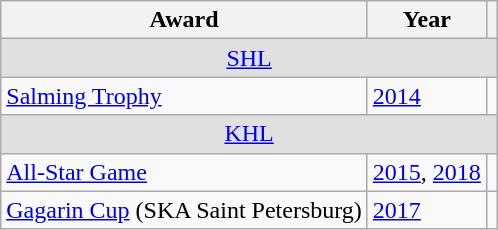<table class="wikitable">
<tr>
<th>Award</th>
<th>Year</th>
<th></th>
</tr>
<tr ALIGN="center" bgcolor="#e0e0e0">
<td colspan="3"><a href='#'>SHL</a></td>
</tr>
<tr>
<td><a href='#'>Salming Trophy</a></td>
<td><a href='#'>2014</a></td>
<td></td>
</tr>
<tr ALIGN="center" bgcolor="#e0e0e0">
<td colspan="3"><a href='#'>KHL</a></td>
</tr>
<tr>
<td><a href='#'>All-Star Game</a></td>
<td><a href='#'>2015</a>, <a href='#'>2018</a></td>
<td></td>
</tr>
<tr>
<td><a href='#'>Gagarin Cup</a> (SKA Saint Petersburg)</td>
<td><a href='#'>2017</a></td>
<td></td>
</tr>
</table>
